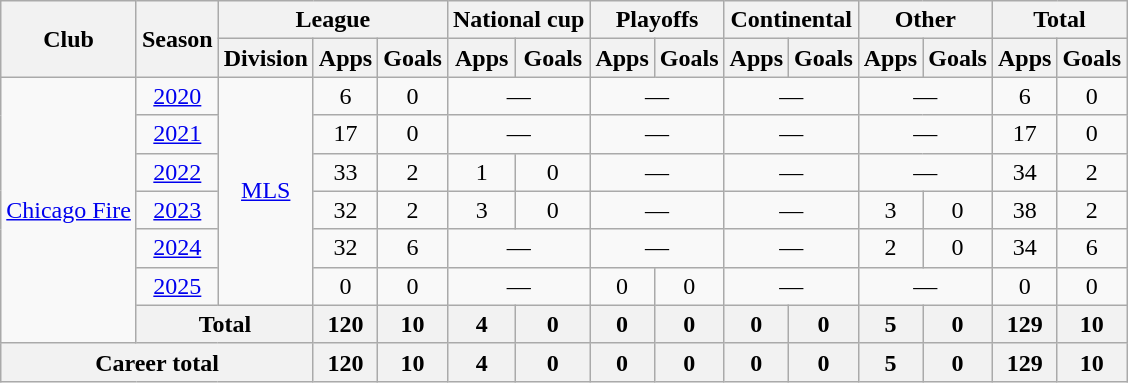<table class="wikitable" style="text-align: center;">
<tr>
<th rowspan="2">Club</th>
<th rowspan="2">Season</th>
<th colspan="3">League</th>
<th colspan="2">National cup</th>
<th colspan="2">Playoffs</th>
<th colspan="2">Continental</th>
<th colspan="2">Other</th>
<th colspan="2">Total</th>
</tr>
<tr>
<th>Division</th>
<th>Apps</th>
<th>Goals</th>
<th>Apps</th>
<th>Goals</th>
<th>Apps</th>
<th>Goals</th>
<th>Apps</th>
<th>Goals</th>
<th>Apps</th>
<th>Goals</th>
<th>Apps</th>
<th>Goals</th>
</tr>
<tr>
<td rowspan="7"><a href='#'>Chicago Fire</a></td>
<td><a href='#'>2020</a></td>
<td rowspan="6"><a href='#'>MLS</a></td>
<td>6</td>
<td>0</td>
<td colspan=2>—</td>
<td colspan=2>—</td>
<td colspan=2>—</td>
<td colspan=2>—</td>
<td>6</td>
<td>0</td>
</tr>
<tr>
<td><a href='#'>2021</a></td>
<td>17</td>
<td>0</td>
<td colspan=2>—</td>
<td colspan=2>—</td>
<td colspan=2>—</td>
<td colspan=2>—</td>
<td>17</td>
<td>0</td>
</tr>
<tr>
<td><a href='#'>2022</a></td>
<td>33</td>
<td>2</td>
<td>1</td>
<td>0</td>
<td colspan=2>—</td>
<td colspan=2>—</td>
<td colspan=2>—</td>
<td>34</td>
<td>2</td>
</tr>
<tr>
<td><a href='#'>2023</a></td>
<td>32</td>
<td>2</td>
<td>3</td>
<td>0</td>
<td colspan=2>—</td>
<td colspan=2>—</td>
<td>3</td>
<td>0</td>
<td>38</td>
<td>2</td>
</tr>
<tr>
<td><a href='#'>2024</a></td>
<td>32</td>
<td>6</td>
<td colspan=2>—</td>
<td colspan=2>—</td>
<td colspan=2>—</td>
<td>2</td>
<td>0</td>
<td>34</td>
<td>6</td>
</tr>
<tr>
<td><a href='#'>2025</a></td>
<td>0</td>
<td>0</td>
<td colspan=2>—</td>
<td>0</td>
<td>0</td>
<td colspan=2>—</td>
<td colspan=2>—</td>
<td>0</td>
<td>0</td>
</tr>
<tr>
<th colspan=2>Total</th>
<th>120</th>
<th>10</th>
<th>4</th>
<th>0</th>
<th>0</th>
<th>0</th>
<th>0</th>
<th>0</th>
<th>5</th>
<th>0</th>
<th>129</th>
<th>10</th>
</tr>
<tr>
<th colspan=3>Career total</th>
<th>120</th>
<th>10</th>
<th>4</th>
<th>0</th>
<th>0</th>
<th>0</th>
<th>0</th>
<th>0</th>
<th>5</th>
<th>0</th>
<th>129</th>
<th>10</th>
</tr>
</table>
